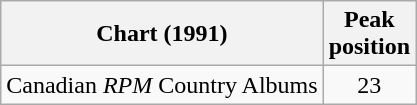<table class="wikitable">
<tr>
<th>Chart (1991)</th>
<th>Peak<br>position</th>
</tr>
<tr>
<td>Canadian <em>RPM</em> Country Albums</td>
<td align="center">23</td>
</tr>
</table>
